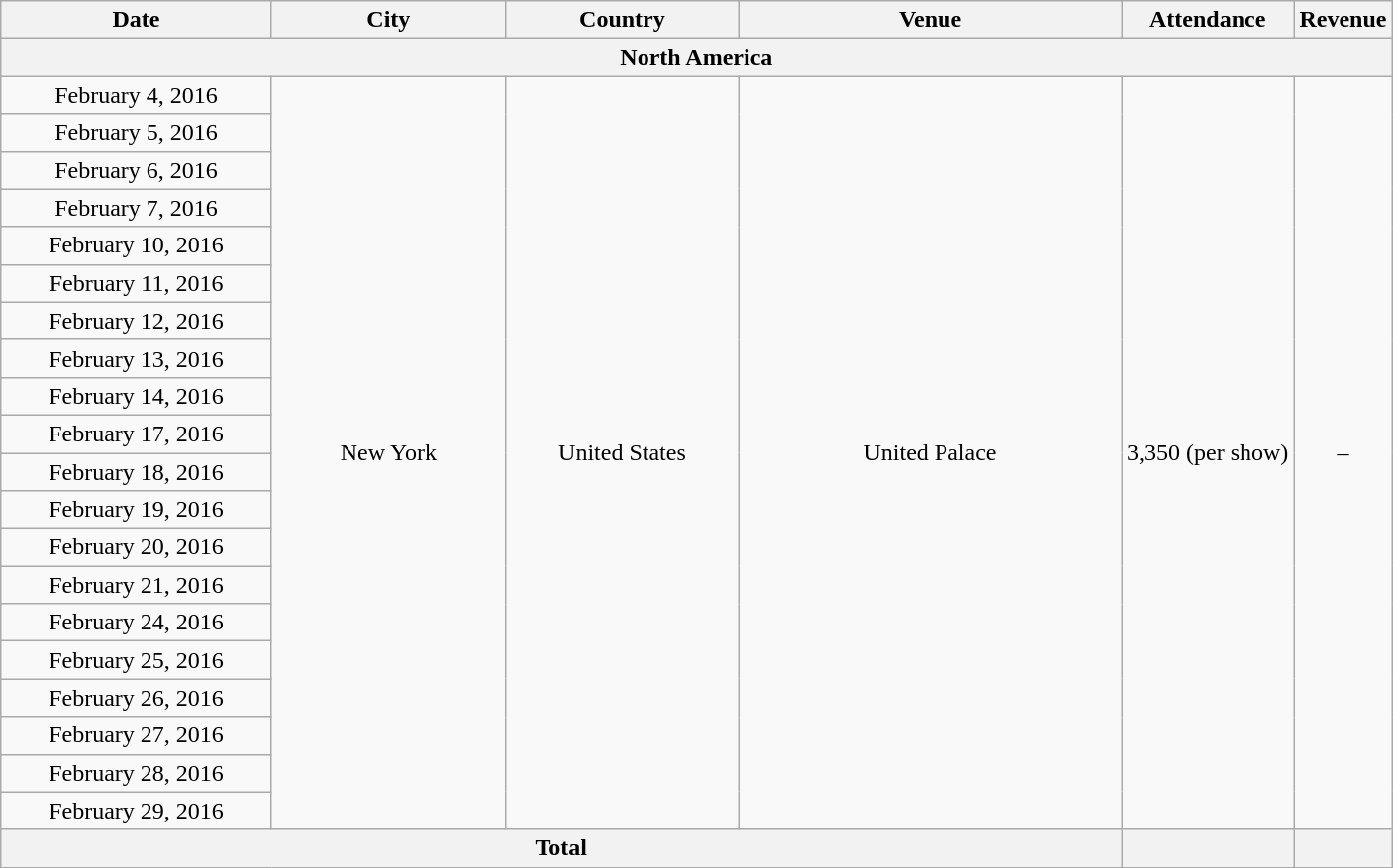<table class="wikitable" style="text-align:center;">
<tr>
<th style="width:175px;">Date</th>
<th style="width:150px;">City</th>
<th style="width:150px;">Country</th>
<th style="width:250px;">Venue</th>
<th>Attendance</th>
<th>Revenue</th>
</tr>
<tr>
<th colspan="6">North America</th>
</tr>
<tr>
<td>February 4, 2016</td>
<td rowspan="20">New York</td>
<td rowspan="20">United States</td>
<td rowspan="20">United Palace</td>
<td rowspan="20">3,350 (per show)</td>
<td rowspan="20">–</td>
</tr>
<tr>
<td>February 5, 2016</td>
</tr>
<tr>
<td>February 6, 2016</td>
</tr>
<tr>
<td>February 7, 2016</td>
</tr>
<tr>
<td>February 10, 2016</td>
</tr>
<tr>
<td>February 11, 2016</td>
</tr>
<tr>
<td>February 12, 2016</td>
</tr>
<tr>
<td>February 13, 2016</td>
</tr>
<tr>
<td>February 14, 2016</td>
</tr>
<tr>
<td>February 17, 2016</td>
</tr>
<tr>
<td>February 18, 2016</td>
</tr>
<tr>
<td>February 19, 2016</td>
</tr>
<tr>
<td>February 20, 2016</td>
</tr>
<tr>
<td>February 21, 2016</td>
</tr>
<tr>
<td>February 24, 2016</td>
</tr>
<tr>
<td>February 25, 2016</td>
</tr>
<tr>
<td>February 26, 2016</td>
</tr>
<tr>
<td>February 27, 2016</td>
</tr>
<tr>
<td>February 28, 2016</td>
</tr>
<tr>
<td>February 29, 2016</td>
</tr>
<tr>
<th colspan="4">Total</th>
<th></th>
<th></th>
</tr>
</table>
